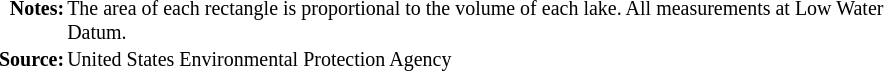<table border="0" cellspacing="2" cellpadding="0" style="width:600px; font-size:smaller;">
<tr>
<td colspan=2><br></td>
</tr>
<tr valign=top>
<th align=right>Notes:</th>
<td>The area of each rectangle is proportional to the volume of each lake. All measurements at Low Water Datum.</td>
</tr>
<tr valign=top>
<th align=right>Source:</th>
<td>United States Environmental Protection Agency</td>
</tr>
</table>
